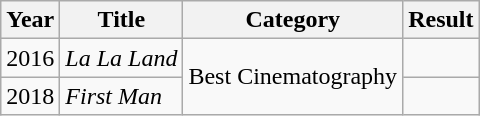<table class="wikitable">
<tr>
<th>Year</th>
<th>Title</th>
<th>Category</th>
<th>Result</th>
</tr>
<tr>
<td>2016</td>
<td><em>La La Land</em></td>
<td rowspan=2>Best Cinematography</td>
<td></td>
</tr>
<tr>
<td>2018</td>
<td><em>First Man</em></td>
<td></td>
</tr>
</table>
